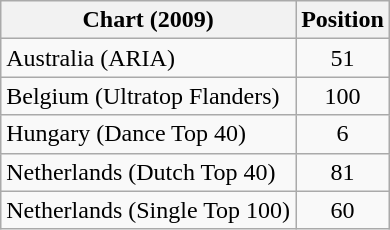<table class="wikitable sortable">
<tr>
<th>Chart (2009)</th>
<th>Position</th>
</tr>
<tr>
<td>Australia (ARIA)</td>
<td align="center">51</td>
</tr>
<tr>
<td>Belgium (Ultratop Flanders)</td>
<td align="center">100</td>
</tr>
<tr>
<td>Hungary (Dance Top 40)</td>
<td align="center">6</td>
</tr>
<tr>
<td>Netherlands (Dutch Top 40)</td>
<td align="center">81</td>
</tr>
<tr>
<td>Netherlands (Single Top 100)</td>
<td align="center">60</td>
</tr>
</table>
